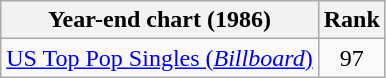<table class="wikitable">
<tr>
<th>Year-end chart (1986)</th>
<th>Rank</th>
</tr>
<tr>
<td><a href='#'>US Top Pop Singles (<em>Billboard</em>)</a></td>
<td style="text-align:center;">97</td>
</tr>
</table>
